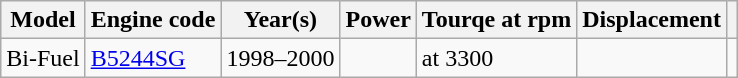<table class="wikitable collapsible sortable">
<tr>
<th>Model</th>
<th>Engine code</th>
<th>Year(s)</th>
<th>Power</th>
<th>Tourqe at rpm</th>
<th>Displacement</th>
<th></th>
</tr>
<tr>
<td>Bi-Fuel</td>
<td><a href='#'>B5244SG</a></td>
<td>1998–2000</td>
<td></td>
<td> at 3300</td>
<td></td>
<td></td>
</tr>
</table>
